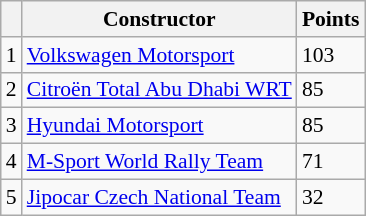<table class="wikitable" style="font-size: 90%;">
<tr>
<th></th>
<th>Constructor</th>
<th>Points</th>
</tr>
<tr>
<td>1</td>
<td> <a href='#'>Volkswagen Motorsport</a></td>
<td>103</td>
</tr>
<tr>
<td>2</td>
<td> <a href='#'>Citroën Total Abu Dhabi WRT</a></td>
<td>85</td>
</tr>
<tr>
<td>3</td>
<td> <a href='#'>Hyundai Motorsport</a></td>
<td>85</td>
</tr>
<tr>
<td>4</td>
<td> <a href='#'>M-Sport World Rally Team</a></td>
<td>71</td>
</tr>
<tr>
<td>5</td>
<td> <a href='#'>Jipocar Czech National Team</a></td>
<td>32</td>
</tr>
</table>
